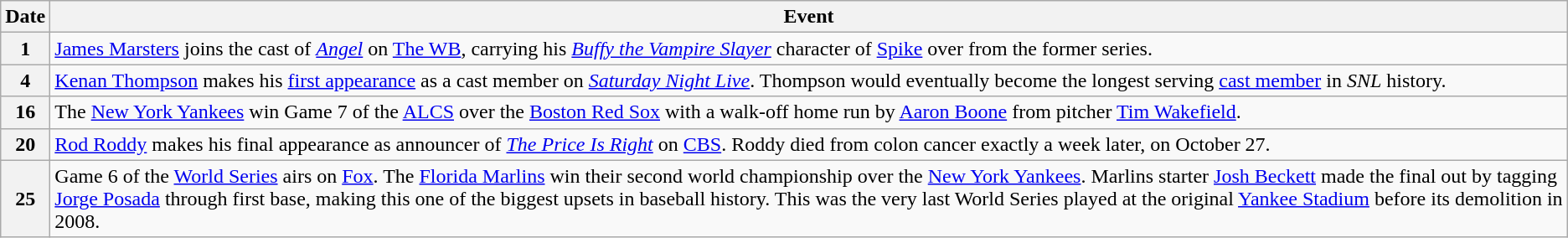<table class="wikitable">
<tr>
<th>Date</th>
<th>Event</th>
</tr>
<tr>
<th>1</th>
<td><a href='#'>James Marsters</a> joins the cast of <em><a href='#'>Angel</a></em> on <a href='#'>The WB</a>, carrying his <em><a href='#'>Buffy the Vampire Slayer</a></em> character of <a href='#'>Spike</a> over from the former series.</td>
</tr>
<tr>
<th>4</th>
<td><a href='#'>Kenan Thompson</a> makes his <a href='#'>first appearance</a> as a cast member on <em><a href='#'>Saturday Night Live</a></em>. Thompson would eventually become the longest serving <a href='#'>cast member</a> in <em>SNL</em> history.</td>
</tr>
<tr>
<th>16</th>
<td>The <a href='#'>New York Yankees</a> win Game 7 of the <a href='#'>ALCS</a> over the <a href='#'>Boston Red Sox</a> with a walk-off home run by <a href='#'>Aaron Boone</a> from pitcher <a href='#'>Tim Wakefield</a>.</td>
</tr>
<tr>
<th>20</th>
<td><a href='#'>Rod Roddy</a> makes his final appearance as announcer of <em><a href='#'>The Price Is Right</a></em> on <a href='#'>CBS</a>. Roddy died from colon cancer exactly a week later, on October 27.</td>
</tr>
<tr>
<th>25</th>
<td>Game 6 of the <a href='#'>World Series</a> airs on <a href='#'>Fox</a>. The <a href='#'>Florida Marlins</a> win their second world championship over the <a href='#'>New York Yankees</a>. Marlins starter <a href='#'>Josh Beckett</a> made the final out by tagging <a href='#'>Jorge Posada</a> through first base, making this one of the biggest upsets in baseball history. This was the very last World Series played at the original <a href='#'>Yankee Stadium</a> before its demolition in 2008.</td>
</tr>
</table>
